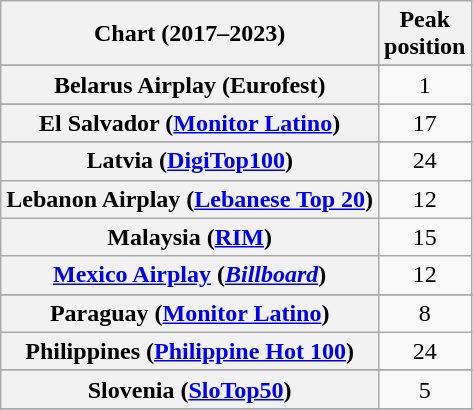<table class="wikitable sortable plainrowheaders" style="text-align:center">
<tr>
<th scope="col">Chart (2017–2023)</th>
<th scope="col">Peak<br> position</th>
</tr>
<tr>
</tr>
<tr>
</tr>
<tr>
<th scope="row">Belarus Airplay (Eurofest)</th>
<td>1</td>
</tr>
<tr>
</tr>
<tr>
</tr>
<tr>
</tr>
<tr>
</tr>
<tr>
</tr>
<tr>
</tr>
<tr>
<th scope="row">El Salvador (<a href='#'>Monitor Latino</a>)</th>
<td>17</td>
</tr>
<tr>
</tr>
<tr>
</tr>
<tr>
</tr>
<tr>
</tr>
<tr>
</tr>
<tr>
</tr>
<tr>
</tr>
<tr>
</tr>
<tr>
</tr>
<tr>
<th scope="row">Latvia (<a href='#'>DigiTop100</a>)</th>
<td>24</td>
</tr>
<tr>
<th scope="row">Lebanon Airplay (<a href='#'>Lebanese Top 20</a>)</th>
<td>12</td>
</tr>
<tr>
<th scope="row">Malaysia (<a href='#'>RIM</a>)</th>
<td>15</td>
</tr>
<tr>
<th scope="row"><a href='#'>Mexico Airplay</a> (<em><a href='#'>Billboard</a></em>)</th>
<td>12</td>
</tr>
<tr>
</tr>
<tr>
</tr>
<tr>
</tr>
<tr>
</tr>
<tr>
<th scope="row">Paraguay (<a href='#'>Monitor Latino</a>)</th>
<td>8</td>
</tr>
<tr>
<th scope="row">Philippines (<a href='#'>Philippine Hot 100</a>)</th>
<td>24</td>
</tr>
<tr>
</tr>
<tr>
</tr>
<tr>
</tr>
<tr>
</tr>
<tr>
</tr>
<tr>
</tr>
<tr>
<th scope="row">Slovenia (<a href='#'>SloTop50</a>)</th>
<td>5</td>
</tr>
<tr>
</tr>
<tr>
</tr>
<tr>
</tr>
<tr>
</tr>
<tr>
</tr>
<tr>
</tr>
<tr>
</tr>
<tr>
</tr>
<tr>
</tr>
<tr>
</tr>
</table>
